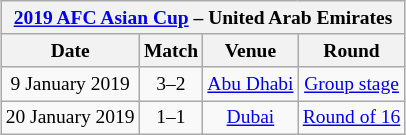<table class="wikitable" style="margin:1em auto 1em auto; text-align:center; font-size:small;">
<tr>
<th colspan="4"><a href='#'>2019 AFC Asian Cup</a> – United Arab Emirates</th>
</tr>
<tr>
<th>Date</th>
<th>Match</th>
<th>Venue</th>
<th>Round</th>
</tr>
<tr>
<td>9 January 2019</td>
<td> 3–2 </td>
<td><a href='#'>Abu Dhabi</a></td>
<td><a href='#'>Group stage</a></td>
</tr>
<tr>
<td>20 January 2019</td>
<td> 1–1 <br></td>
<td><a href='#'>Dubai</a></td>
<td><a href='#'>Round of 16</a></td>
</tr>
</table>
